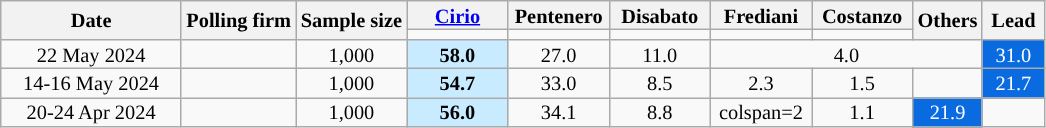<table class=wikitable style="text-align:center;font-size:85%;line-height:13px">
<tr>
<th rowspan="2" style="width:114px;">Date</th>
<th rowspan="2">Polling firm</th>
<th rowspan="2">Sample size</th>
<th style="width:61px;"><a href='#'>Cirio</a></th>
<th style="width:61px;">Pentenero</th>
<th style="width:61px;">Disabato</th>
<th style="width:61px;">Frediani</th>
<th style="width:61px;">Costanzo</th>
<th rowspan="2" style="width:35px;">Others</th>
<th rowspan="2" style="width:35px;">Lead</th>
</tr>
<tr>
<td></td>
<td></td>
<td></td>
<td></td>
<td></td>
</tr>
<tr>
<td>22 May 2024</td>
<td></td>
<td>1,000</td>
<td style="background:#C8EBFF"><strong>58.0</strong></td>
<td>27.0</td>
<td>11.0</td>
<td colspan=3>4.0</td>
<td style="background:#0A6BE1; color:white;">31.0</td>
</tr>
<tr>
<td>14-16 May 2024</td>
<td></td>
<td>1,000</td>
<td style="background:#C8EBFF"><strong>54.7</strong></td>
<td>33.0</td>
<td>8.5</td>
<td>2.3</td>
<td>1.5</td>
<td></td>
<td style="background:#0A6BE1; color:white;">21.7</td>
</tr>
<tr>
<td>20-24 Apr 2024</td>
<td></td>
<td>1,000</td>
<td style="background:#C8EBFF"><strong>56.0</strong></td>
<td>34.1</td>
<td>8.8</td>
<td>colspan=2 </td>
<td>1.1</td>
<td style="background:#0A6BE1; color:white;">21.9</td>
</tr>
</table>
